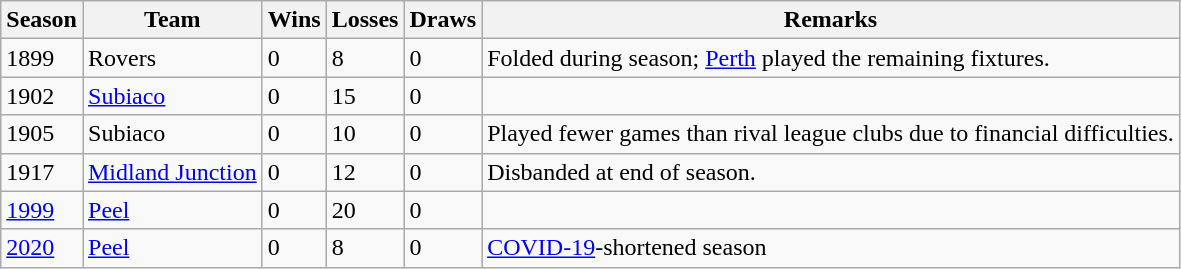<table class="wikitable sortable">
<tr>
<th>Season</th>
<th>Team</th>
<th>Wins</th>
<th>Losses</th>
<th>Draws</th>
<th>Remarks</th>
</tr>
<tr>
<td>1899</td>
<td>Rovers</td>
<td>0</td>
<td>8</td>
<td>0</td>
<td>Folded during season; <a href='#'>Perth</a> played the remaining fixtures.</td>
</tr>
<tr>
<td>1902</td>
<td><a href='#'>Subiaco</a></td>
<td>0</td>
<td>15</td>
<td>0</td>
<td></td>
</tr>
<tr>
<td>1905</td>
<td>Subiaco</td>
<td>0</td>
<td>10</td>
<td>0</td>
<td>Played fewer games than rival league clubs due to financial difficulties.</td>
</tr>
<tr>
<td>1917</td>
<td><a href='#'>Midland Junction</a></td>
<td>0</td>
<td>12</td>
<td>0</td>
<td>Disbanded at end of season.</td>
</tr>
<tr>
<td><a href='#'>1999</a></td>
<td><a href='#'>Peel</a></td>
<td>0</td>
<td>20</td>
<td>0</td>
<td></td>
</tr>
<tr>
<td><a href='#'>2020</a></td>
<td><a href='#'>Peel</a></td>
<td>0</td>
<td>8</td>
<td>0</td>
<td><a href='#'>COVID-19</a>-shortened season</td>
</tr>
</table>
